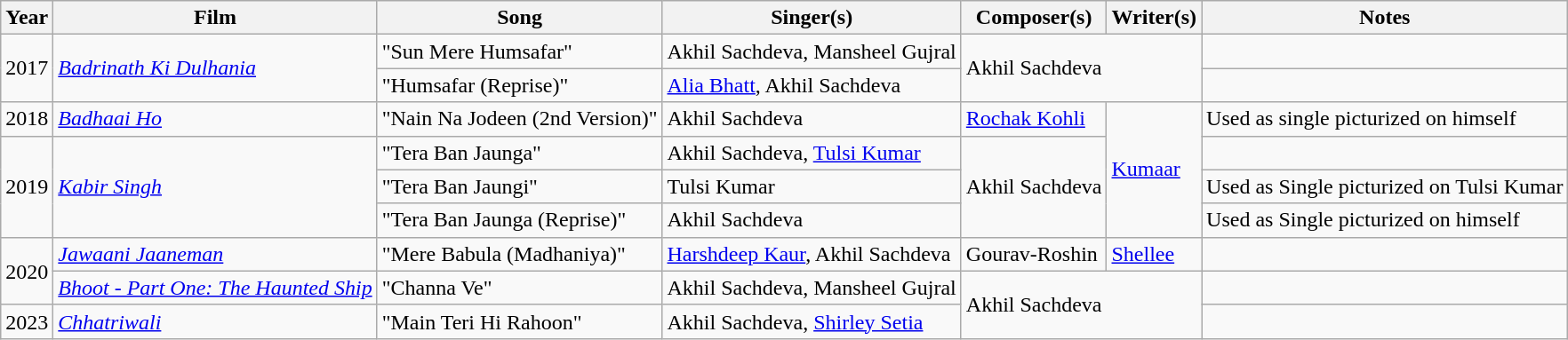<table class="wikitable">
<tr>
<th>Year</th>
<th>Film</th>
<th>Song</th>
<th>Singer(s)</th>
<th>Composer(s)</th>
<th>Writer(s)</th>
<th>Notes</th>
</tr>
<tr>
<td rowspan="2">2017</td>
<td rowspan="2"><em><a href='#'>Badrinath Ki Dulhania</a></em></td>
<td>"Sun Mere Humsafar"</td>
<td>Akhil Sachdeva, Mansheel Gujral</td>
<td rowspan="2" colspan="2">Akhil Sachdeva</td>
<td></td>
</tr>
<tr>
<td>"Humsafar (Reprise)"</td>
<td><a href='#'>Alia Bhatt</a>, Akhil Sachdeva</td>
<td></td>
</tr>
<tr>
<td>2018</td>
<td><em><a href='#'>Badhaai Ho</a></em></td>
<td>"Nain Na Jodeen (2nd Version)"</td>
<td>Akhil Sachdeva</td>
<td><a href='#'>Rochak Kohli</a></td>
<td rowspan="4"><a href='#'>Kumaar</a></td>
<td>Used as single picturized on himself</td>
</tr>
<tr>
<td rowspan="3">2019</td>
<td rowspan="3"><em><a href='#'>Kabir Singh</a></em></td>
<td>"Tera Ban Jaunga"</td>
<td>Akhil Sachdeva, <a href='#'>Tulsi Kumar</a></td>
<td rowspan="3">Akhil Sachdeva</td>
<td></td>
</tr>
<tr>
<td>"Tera Ban Jaungi"</td>
<td>Tulsi Kumar</td>
<td>Used as Single picturized on Tulsi Kumar</td>
</tr>
<tr>
<td>"Tera Ban Jaunga (Reprise)"</td>
<td>Akhil Sachdeva</td>
<td>Used as Single picturized on himself</td>
</tr>
<tr>
<td rowspan="2">2020</td>
<td><em><a href='#'>Jawaani Jaaneman</a></em></td>
<td>"Mere Babula (Madhaniya)"</td>
<td><a href='#'>Harshdeep Kaur</a>, Akhil Sachdeva</td>
<td>Gourav-Roshin</td>
<td><a href='#'>Shellee</a></td>
<td></td>
</tr>
<tr>
<td><em><a href='#'>Bhoot - Part One: The Haunted Ship</a></em></td>
<td>"Channa Ve"</td>
<td>Akhil Sachdeva, Mansheel Gujral</td>
<td rowspan=2 colspan=2>Akhil Sachdeva</td>
<td></td>
</tr>
<tr>
<td>2023</td>
<td><em><a href='#'>Chhatriwali</a></em></td>
<td>"Main Teri Hi Rahoon"</td>
<td>Akhil Sachdeva, <a href='#'>Shirley Setia</a></td>
<td></td>
</tr>
</table>
